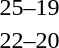<table style="text-align:center">
<tr>
<th width=200></th>
<th width=100></th>
<th width=200></th>
</tr>
<tr>
<td align=right><strong></strong></td>
<td>25–19</td>
<td align=left></td>
</tr>
<tr>
<td align=right></td>
<td>22–20</td>
<td align=left><strong></strong></td>
</tr>
</table>
